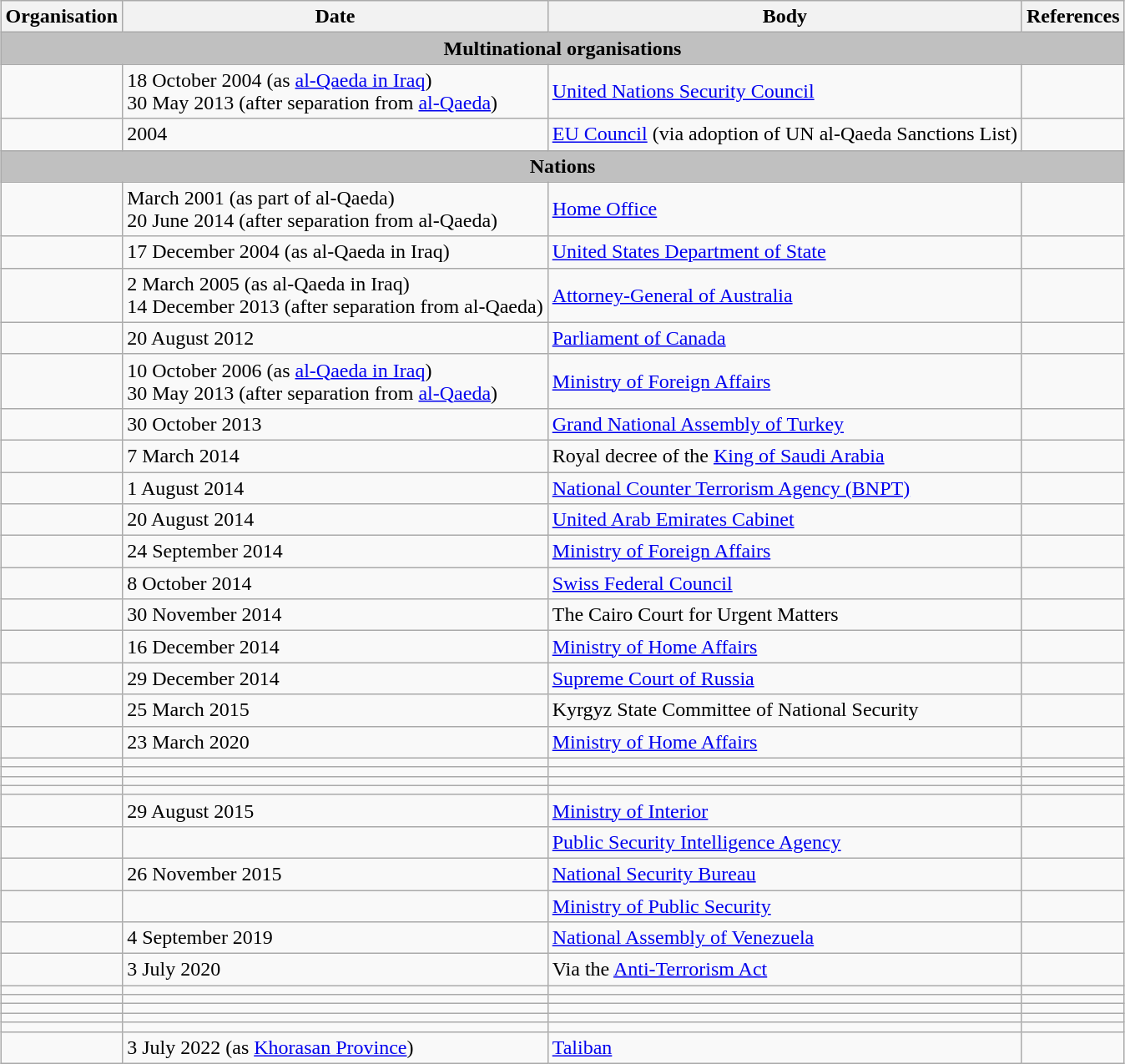<table class="wikitable" style="margin: 1em auto;">
<tr>
<th>Organisation</th>
<th>Date</th>
<th>Body</th>
<th>References</th>
</tr>
<tr>
<td colspan="4" style="background: silver; font-weight:bold; text-align:center;">Multinational organisations</td>
</tr>
<tr>
<td></td>
<td>18 October 2004 (as <a href='#'>al-Qaeda in Iraq</a>)<br>30 May 2013 (after separation from <a href='#'>al‑Qaeda</a>)</td>
<td><a href='#'>United Nations Security Council</a></td>
<td></td>
</tr>
<tr>
<td></td>
<td>2004</td>
<td><a href='#'>EU Council</a> (via adoption of UN al-Qaeda Sanctions List)</td>
<td></td>
</tr>
<tr>
<td colspan="4" style="background: silver; font-weight:bold; text-align:center;">Nations</td>
</tr>
<tr>
<td></td>
<td>March 2001 (as part of al-Qaeda)<br>20 June 2014 (after separation from al‑Qaeda)</td>
<td><a href='#'>Home Office</a></td>
<td></td>
</tr>
<tr>
<td></td>
<td>17 December 2004 (as al-Qaeda in Iraq)</td>
<td><a href='#'>United States Department of State</a></td>
<td></td>
</tr>
<tr>
<td></td>
<td>2 March 2005 (as al-Qaeda in Iraq)<br>14 December 2013 (after separation from al‑Qaeda)</td>
<td><a href='#'>Attorney-General of Australia</a></td>
<td></td>
</tr>
<tr>
<td></td>
<td>20 August 2012</td>
<td><a href='#'>Parliament of Canada</a></td>
<td></td>
</tr>
<tr>
<td></td>
<td>10 October 2006 (as <a href='#'>al-Qaeda in Iraq</a>)<br>30 May 2013 (after separation from <a href='#'>al‑Qaeda</a>)</td>
<td><a href='#'>Ministry of Foreign Affairs</a></td>
<td></td>
</tr>
<tr>
<td></td>
<td>30 October 2013</td>
<td><a href='#'>Grand National Assembly of Turkey</a></td>
<td></td>
</tr>
<tr>
<td></td>
<td>7 March 2014</td>
<td>Royal decree of the <a href='#'>King of Saudi Arabia</a></td>
<td></td>
</tr>
<tr>
<td></td>
<td>1 August 2014</td>
<td><a href='#'>National Counter Terrorism Agency (BNPT)</a></td>
<td></td>
</tr>
<tr>
<td></td>
<td>20 August 2014</td>
<td><a href='#'>United Arab Emirates Cabinet</a></td>
<td></td>
</tr>
<tr>
<td></td>
<td>24 September 2014</td>
<td><a href='#'>Ministry of Foreign Affairs</a></td>
<td></td>
</tr>
<tr>
<td></td>
<td>8 October 2014</td>
<td><a href='#'>Swiss Federal Council</a></td>
<td></td>
</tr>
<tr>
<td></td>
<td>30 November 2014</td>
<td>The Cairo Court for Urgent Matters</td>
<td></td>
</tr>
<tr>
<td></td>
<td>16 December 2014</td>
<td><a href='#'>Ministry of Home Affairs</a></td>
<td></td>
</tr>
<tr>
<td></td>
<td>29 December 2014</td>
<td><a href='#'>Supreme Court of Russia</a></td>
<td></td>
</tr>
<tr>
<td></td>
<td>25 March 2015</td>
<td>Kyrgyz State Committee of National Security</td>
<td></td>
</tr>
<tr>
<td></td>
<td>23 March 2020</td>
<td><a href='#'>Ministry of Home Affairs</a></td>
<td></td>
</tr>
<tr>
<td></td>
<td></td>
<td></td>
<td></td>
</tr>
<tr>
<td></td>
<td></td>
<td></td>
<td></td>
</tr>
<tr>
<td></td>
<td></td>
<td></td>
<td></td>
</tr>
<tr>
<td></td>
<td></td>
<td></td>
<td></td>
</tr>
<tr>
<td></td>
<td>29 August 2015</td>
<td><a href='#'>Ministry of Interior</a></td>
<td></td>
</tr>
<tr>
<td></td>
<td></td>
<td><a href='#'>Public Security Intelligence Agency</a></td>
<td></td>
</tr>
<tr>
<td></td>
<td>26 November 2015</td>
<td><a href='#'>National Security Bureau</a></td>
<td></td>
</tr>
<tr>
<td></td>
<td></td>
<td><a href='#'>Ministry of Public Security</a></td>
<td></td>
</tr>
<tr>
<td></td>
<td>4 September 2019</td>
<td><a href='#'>National Assembly of Venezuela</a></td>
<td></td>
</tr>
<tr>
<td></td>
<td>3 July 2020</td>
<td>Via the <a href='#'>Anti-Terrorism Act</a></td>
<td></td>
</tr>
<tr>
<td></td>
<td></td>
<td></td>
<td></td>
</tr>
<tr>
<td></td>
<td></td>
<td></td>
<td></td>
</tr>
<tr>
<td></td>
<td></td>
<td></td>
<td></td>
</tr>
<tr>
<td></td>
<td></td>
<td></td>
<td></td>
</tr>
<tr>
<td></td>
<td></td>
<td></td>
<td></td>
</tr>
<tr>
<td></td>
<td>3 July 2022 (as <a href='#'>Khorasan Province</a>)</td>
<td><a href='#'>Taliban</a></td>
<td></td>
</tr>
</table>
